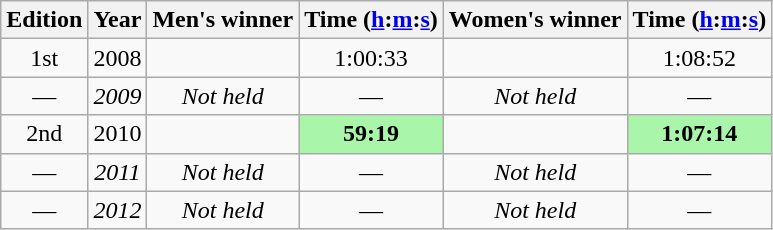<table class="wikitable" style="text-align:center">
<tr>
<th>Edition</th>
<th>Year</th>
<th>Men's winner</th>
<th>Time (<a href='#'>h</a>:<a href='#'>m</a>:<a href='#'>s</a>)</th>
<th>Women's winner</th>
<th>Time (<a href='#'>h</a>:<a href='#'>m</a>:<a href='#'>s</a>)</th>
</tr>
<tr>
<td>1st</td>
<td>2008</td>
<td align=left></td>
<td>1:00:33</td>
<td align=left></td>
<td>1:08:52</td>
</tr>
<tr align=center>
<td>—</td>
<td><em>2009</em></td>
<td><em>Not held</em></td>
<td>—</td>
<td><em>Not held</em></td>
<td>—</td>
</tr>
<tr>
<td>2nd</td>
<td>2010</td>
<td align=left></td>
<td bgcolor=#A9F5A9><strong>59:19</strong></td>
<td align=left></td>
<td bgcolor=#A9F5A9><strong>1:07:14</strong></td>
</tr>
<tr align=center>
<td>—</td>
<td><em>2011</em></td>
<td><em>Not held</em></td>
<td>—</td>
<td><em>Not held</em></td>
<td>—</td>
</tr>
<tr align=center>
<td>—</td>
<td><em>2012</em></td>
<td><em>Not held</em></td>
<td>—</td>
<td><em>Not held</em></td>
<td>—</td>
</tr>
</table>
